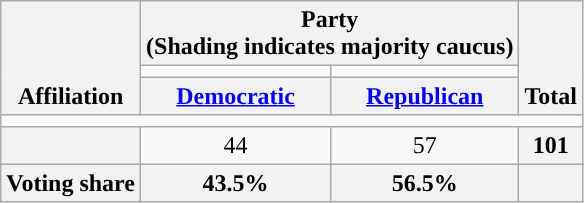<table class=wikitable style="text-align:center">
<tr style="vertical-align:bottom;">
<th rowspan=3>Affiliation</th>
<th colspan=2>Party <div>(Shading indicates majority caucus)</div></th>
<th rowspan=3>Total</th>
</tr>
<tr style="height:5px">
<td style="background-color:"></td>
<td style="background-color:"></td>
</tr>
<tr>
<th><a href='#'>Democratic</a></th>
<th><a href='#'>Republican</a></th>
</tr>
<tr>
<td colspan=5></td>
</tr>
<tr>
<th nowrap style="font-size:80%"></th>
<td>44</td>
<td>57</td>
<th>101</th>
</tr>
<tr>
<th>Voting share</th>
<th>43.5%</th>
<th>56.5%</th>
<th colspan=2></th>
</tr>
</table>
